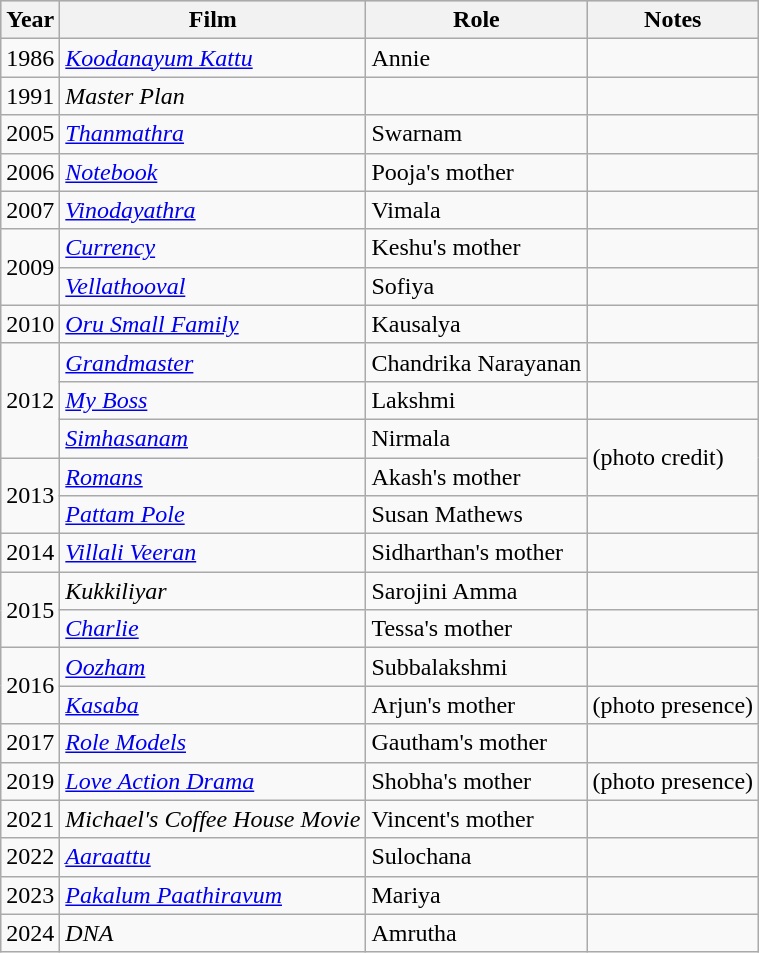<table class="wikitable">
<tr style="background:#ccc; text-align:center;">
<th>Year</th>
<th>Film</th>
<th>Role</th>
<th>Notes</th>
</tr>
<tr>
<td>1986</td>
<td><em><a href='#'>Koodanayum Kattu</a></em></td>
<td>Annie</td>
<td></td>
</tr>
<tr>
<td>1991</td>
<td><em>Master Plan</em></td>
<td></td>
<td></td>
</tr>
<tr>
<td>2005</td>
<td><em><a href='#'>Thanmathra</a></em></td>
<td>Swarnam</td>
<td></td>
</tr>
<tr>
<td>2006</td>
<td><em><a href='#'>Notebook</a></em></td>
<td>Pooja's mother</td>
<td></td>
</tr>
<tr>
<td>2007</td>
<td><em><a href='#'>Vinodayathra</a></em></td>
<td>Vimala</td>
<td></td>
</tr>
<tr>
<td rowspan="2">2009</td>
<td><em><a href='#'>Currency</a></em></td>
<td>Keshu's mother</td>
<td></td>
</tr>
<tr>
<td><em><a href='#'>Vellathooval</a></em></td>
<td>Sofiya</td>
<td></td>
</tr>
<tr>
<td>2010</td>
<td><em><a href='#'>Oru Small Family</a></em></td>
<td>Kausalya</td>
<td></td>
</tr>
<tr>
<td rowspan="3">2012</td>
<td><em><a href='#'>Grandmaster</a></em></td>
<td>Chandrika Narayanan</td>
<td></td>
</tr>
<tr>
<td><em><a href='#'>My Boss</a></em></td>
<td>Lakshmi</td>
<td></td>
</tr>
<tr>
<td><em><a href='#'>Simhasanam</a></em></td>
<td>Nirmala</td>
<td rowspan="2">(photo credit)</td>
</tr>
<tr>
<td rowspan="2">2013</td>
<td><em><a href='#'>Romans</a></em></td>
<td>Akash's mother</td>
</tr>
<tr>
<td><em><a href='#'>Pattam Pole</a></em></td>
<td>Susan Mathews</td>
<td></td>
</tr>
<tr>
<td>2014</td>
<td><em><a href='#'>Villali Veeran</a></em></td>
<td>Sidharthan's mother</td>
<td></td>
</tr>
<tr>
<td rowspan="2">2015</td>
<td><em>Kukkiliyar</em></td>
<td>Sarojini Amma</td>
<td></td>
</tr>
<tr>
<td><em><a href='#'>Charlie</a></em></td>
<td>Tessa's mother</td>
<td></td>
</tr>
<tr>
<td rowspan="2">2016</td>
<td><em><a href='#'>Oozham</a></em></td>
<td>Subbalakshmi</td>
<td></td>
</tr>
<tr>
<td><em><a href='#'>Kasaba</a></em></td>
<td>Arjun's mother</td>
<td>(photo presence)</td>
</tr>
<tr>
<td>2017</td>
<td><em><a href='#'>Role Models</a></em></td>
<td>Gautham's mother</td>
<td></td>
</tr>
<tr>
<td>2019</td>
<td><em><a href='#'>Love Action Drama</a></em></td>
<td>Shobha's mother</td>
<td>(photo presence)</td>
</tr>
<tr>
<td>2021</td>
<td><em>Michael's Coffee House Movie </em></td>
<td>Vincent's mother</td>
<td></td>
</tr>
<tr>
<td>2022</td>
<td><em><a href='#'>Aaraattu</a></em></td>
<td>Sulochana</td>
<td></td>
</tr>
<tr>
<td>2023</td>
<td><em><a href='#'>Pakalum Paathiravum</a></em></td>
<td>Mariya</td>
<td></td>
</tr>
<tr>
<td>2024</td>
<td><em>DNA</em></td>
<td>Amrutha</td>
<td></td>
</tr>
</table>
